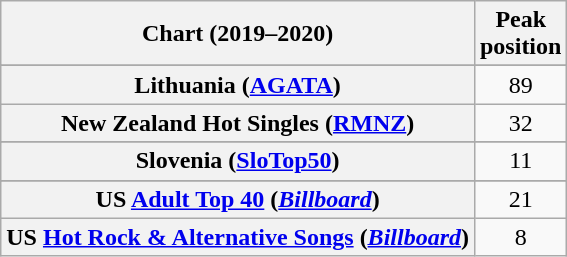<table class="wikitable sortable plainrowheaders" style="text-align:center">
<tr>
<th scope="col">Chart (2019–2020)</th>
<th scope="col">Peak<br>position</th>
</tr>
<tr>
</tr>
<tr>
</tr>
<tr>
</tr>
<tr>
</tr>
<tr>
</tr>
<tr>
</tr>
<tr>
<th scope="row">Lithuania (<a href='#'>AGATA</a>)</th>
<td>89</td>
</tr>
<tr>
<th scope="row">New Zealand Hot Singles (<a href='#'>RMNZ</a>)</th>
<td>32</td>
</tr>
<tr>
</tr>
<tr>
<th scope="row">Slovenia (<a href='#'>SloTop50</a>)</th>
<td>11</td>
</tr>
<tr>
</tr>
<tr>
</tr>
<tr>
<th scope="row">US <a href='#'>Adult Top 40</a> (<em><a href='#'>Billboard</a></em>)</th>
<td>21</td>
</tr>
<tr>
<th scope="row">US <a href='#'>Hot Rock & Alternative Songs</a> (<em><a href='#'>Billboard</a></em>)</th>
<td>8</td>
</tr>
</table>
